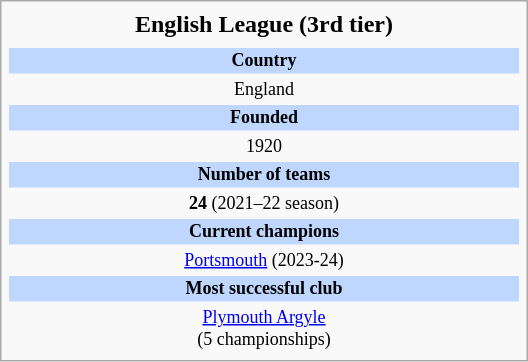<table class="infobox football" style="width: 22em; text-align: center;">
<tr>
<th style="font-size: 16px;">English League (3rd tier)</th>
</tr>
<tr>
<th style="font-size: 12px;"></th>
</tr>
<tr>
<td style="font-size: 12px; background: #BFD7FF;"><strong>Country</strong></td>
</tr>
<tr>
<td style="font-size: 12px;">England<br></td>
</tr>
<tr>
<td style="font-size: 12px; background: #BFD7FF;"><strong>Founded</strong></td>
</tr>
<tr>
<td style="font-size: 12px;">1920</td>
</tr>
<tr>
<td style="font-size: 12px; background: #BFD7FF;"><strong>Number of teams</strong></td>
</tr>
<tr>
<td style="font-size: 12px;"><strong>24</strong> (2021–22 season)</td>
</tr>
<tr>
<td style="font-size: 12px; background: #BFD7FF;"><strong>Current champions</strong></td>
</tr>
<tr>
<td style="font-size: 12px;"><a href='#'>Portsmouth</a> (2023-24)</td>
</tr>
<tr>
<td style="font-size: 12px; background: #BFD7FF;"><strong>Most successful club</strong></td>
</tr>
<tr>
<td style="font-size: 12px;"><a href='#'>Plymouth Argyle</a><br>(5 championships)</td>
</tr>
</table>
